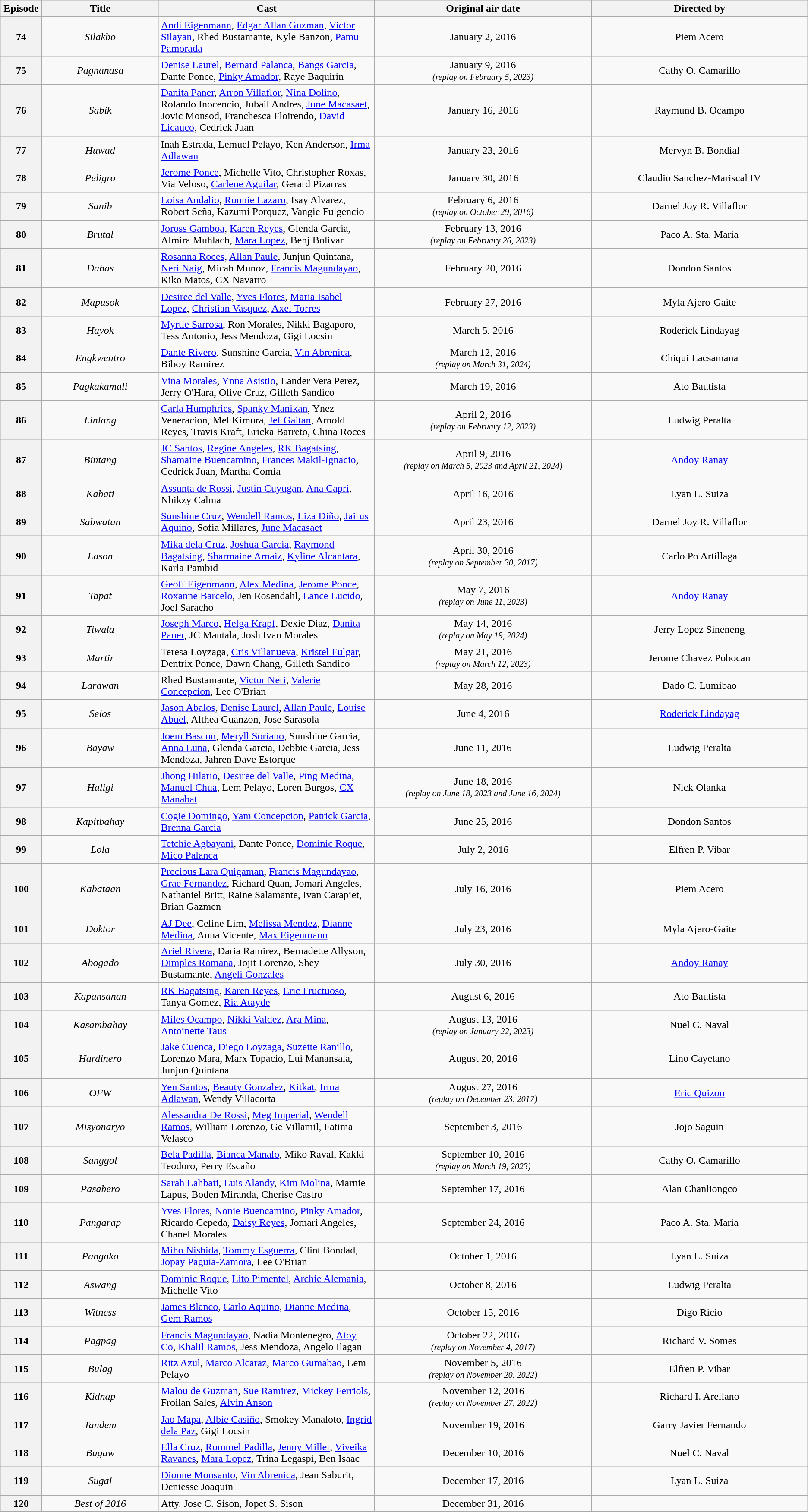<table class="wikitable sortable" style="text-align:center">
<tr>
<th style="width:5%;">Episode</th>
<th style="width:14%;">Title</th>
<th style="width:26%;">Cast</th>
<th style="width:26%;">Original air date</th>
<th style="width:26%;">Directed by</th>
</tr>
<tr>
<th>74</th>
<td><em>Silakbo</em></td>
<td style="text-align:left;"><a href='#'>Andi Eigenmann</a>, <a href='#'>Edgar Allan Guzman</a>, <a href='#'>Victor Silayan</a>, Rhed Bustamante, Kyle Banzon, <a href='#'>Pamu Pamorada</a></td>
<td>January 2, 2016</td>
<td>Piem Acero</td>
</tr>
<tr>
<th>75</th>
<td><em>Pagnanasa</em></td>
<td style="text-align:left;"><a href='#'>Denise Laurel</a>, <a href='#'>Bernard Palanca</a>, <a href='#'>Bangs Garcia</a>, Dante Ponce, <a href='#'>Pinky Amador</a>, Raye Baquirin</td>
<td>January 9, 2016<br><small><em>(replay on February 5, 2023)</em></small></td>
<td>Cathy O. Camarillo</td>
</tr>
<tr>
<th>76</th>
<td><em>Sabik</em></td>
<td style="text-align:left;"><a href='#'>Danita Paner</a>, <a href='#'>Arron Villaflor</a>, <a href='#'>Nina Dolino</a>, Rolando Inocencio, Jubail Andres, <a href='#'>June Macasaet</a>, Jovic Monsod, Franchesca Floirendo, <a href='#'>David Licauco</a>, Cedrick Juan</td>
<td>January 16, 2016</td>
<td>Raymund B. Ocampo</td>
</tr>
<tr>
<th>77</th>
<td><em>Huwad</em></td>
<td style="text-align:left;">Inah Estrada, Lemuel Pelayo, Ken Anderson, <a href='#'>Irma Adlawan</a></td>
<td>January 23, 2016</td>
<td>Mervyn B. Bondial</td>
</tr>
<tr>
<th>78</th>
<td><em>Peligro</em></td>
<td style="text-align:left;"><a href='#'>Jerome Ponce</a>, Michelle Vito, Christopher Roxas, Via Veloso, <a href='#'>Carlene Aguilar</a>, Gerard Pizarras</td>
<td>January 30, 2016</td>
<td>Claudio Sanchez-Mariscal IV</td>
</tr>
<tr>
<th>79</th>
<td><em>Sanib</em></td>
<td style="text-align:left;"><a href='#'>Loisa Andalio</a>, <a href='#'>Ronnie Lazaro</a>, Isay Alvarez, Robert Seña, Kazumi Porquez, Vangie Fulgencio</td>
<td>February 6, 2016<br><small><em>(replay on October 29, 2016)</em></small></td>
<td>Darnel Joy R. Villaflor</td>
</tr>
<tr>
<th>80</th>
<td><em>Brutal</em></td>
<td style="text-align:left;"><a href='#'>Joross Gamboa</a>, <a href='#'>Karen Reyes</a>, Glenda Garcia, Almira Muhlach, <a href='#'>Mara Lopez</a>, Benj Bolivar</td>
<td>February 13, 2016<br><small><em>(replay on February 26, 2023)</em></small></td>
<td>Paco A. Sta. Maria</td>
</tr>
<tr>
<th>81</th>
<td><em>Dahas</em></td>
<td style="text-align:left;"><a href='#'>Rosanna Roces</a>, <a href='#'>Allan Paule</a>, Junjun Quintana, <a href='#'>Neri Naig</a>, Micah Munoz, <a href='#'>Francis Magundayao</a>, Kiko Matos, CX Navarro</td>
<td>February 20, 2016</td>
<td>Dondon Santos</td>
</tr>
<tr>
<th>82</th>
<td><em>Mapusok</em></td>
<td style="text-align:left;"><a href='#'>Desiree del Valle</a>, <a href='#'>Yves Flores</a>, <a href='#'>Maria Isabel Lopez</a>, <a href='#'>Christian Vasquez</a>, <a href='#'>Axel Torres</a></td>
<td>February 27, 2016</td>
<td>Myla Ajero-Gaite</td>
</tr>
<tr>
<th>83</th>
<td><em>Hayok</em></td>
<td style="text-align:left;"><a href='#'>Myrtle Sarrosa</a>, Ron Morales, Nikki Bagaporo, Tess Antonio, Jess Mendoza, Gigi Locsin</td>
<td>March 5, 2016</td>
<td>Roderick Lindayag</td>
</tr>
<tr>
<th>84</th>
<td><em>Engkwentro</em></td>
<td style="text-align:left;"><a href='#'>Dante Rivero</a>, Sunshine Garcia, <a href='#'>Vin Abrenica</a>, Biboy Ramirez</td>
<td>March 12, 2016<br><small><em>(replay on March 31, 2024)</em></small></td>
<td>Chiqui Lacsamana</td>
</tr>
<tr>
<th>85</th>
<td><em>Pagkakamali</em></td>
<td style="text-align:left;"><a href='#'>Vina Morales</a>, <a href='#'>Ynna Asistio</a>, Lander Vera Perez, Jerry O'Hara, Olive Cruz, Gilleth Sandico</td>
<td>March 19, 2016</td>
<td>Ato Bautista</td>
</tr>
<tr>
<th>86</th>
<td><em>Linlang</em></td>
<td style="text-align:left;"><a href='#'>Carla Humphries</a>, <a href='#'>Spanky Manikan</a>, Ynez Veneracion, Mel Kimura, <a href='#'>Jef Gaitan</a>, Arnold Reyes, Travis Kraft, Ericka Barreto, China Roces</td>
<td>April 2, 2016<br><small><em>(replay on February 12, 2023)</em></small></td>
<td>Ludwig Peralta</td>
</tr>
<tr>
<th>87</th>
<td><em>Bintang</em></td>
<td style="text-align:left;"><a href='#'>JC Santos</a>, <a href='#'>Regine Angeles</a>, <a href='#'>RK Bagatsing</a>, <a href='#'>Shamaine Buencamino</a>, <a href='#'>Frances Makil-Ignacio</a>, Cedrick Juan, Martha Comia</td>
<td>April 9, 2016<br><small><em>(replay on March 5, 2023 and April 21, 2024)</em></small></td>
<td><a href='#'>Andoy Ranay</a></td>
</tr>
<tr>
<th>88</th>
<td><em>Kahati</em></td>
<td style="text-align:left;"><a href='#'>Assunta de Rossi</a>, <a href='#'>Justin Cuyugan</a>, <a href='#'>Ana Capri</a>, Nhikzy Calma</td>
<td>April 16, 2016</td>
<td>Lyan L. Suiza</td>
</tr>
<tr>
<th>89</th>
<td><em>Sabwatan</em></td>
<td style="text-align:left;"><a href='#'>Sunshine Cruz</a>, <a href='#'>Wendell Ramos</a>, <a href='#'>Liza Diño</a>, <a href='#'>Jairus Aquino</a>, Sofia Millares, <a href='#'>June Macasaet</a></td>
<td>April 23, 2016</td>
<td>Darnel Joy R. Villaflor</td>
</tr>
<tr>
<th>90</th>
<td><em>Lason</em></td>
<td style="text-align:left;"><a href='#'>Mika dela Cruz</a>, <a href='#'>Joshua Garcia</a>, <a href='#'>Raymond Bagatsing</a>, <a href='#'>Sharmaine Arnaiz</a>, <a href='#'>Kyline Alcantara</a>, Karla Pambid</td>
<td>April 30, 2016<br><small><em>(replay on September 30, 2017)</em></small></td>
<td>Carlo Po Artillaga</td>
</tr>
<tr>
<th>91</th>
<td><em>Tapat</em></td>
<td style="text-align:left;"><a href='#'>Geoff Eigenmann</a>, <a href='#'>Alex Medina</a>, <a href='#'>Jerome Ponce</a>, <a href='#'>Roxanne Barcelo</a>, Jen Rosendahl, <a href='#'>Lance Lucido</a>, Joel Saracho</td>
<td>May 7, 2016<br><small><em>(replay on June 11, 2023)</em></small></td>
<td><a href='#'>Andoy Ranay</a></td>
</tr>
<tr>
<th>92</th>
<td><em>Tiwala</em></td>
<td style="text-align:left;"><a href='#'>Joseph Marco</a>, <a href='#'>Helga Krapf</a>, Dexie Diaz, <a href='#'>Danita Paner</a>, JC Mantala, Josh Ivan Morales</td>
<td>May 14, 2016<br><small><em>(replay on May 19, 2024)</em></small></td>
<td>Jerry Lopez Sineneng</td>
</tr>
<tr>
<th>93</th>
<td><em>Martir</em></td>
<td style="text-align:left;">Teresa Loyzaga, <a href='#'>Cris Villanueva</a>, <a href='#'>Kristel Fulgar</a>, Dentrix Ponce, Dawn Chang, Gilleth Sandico</td>
<td>May 21, 2016<br><small><em>(replay on March 12, 2023)</em></small></td>
<td>Jerome Chavez Pobocan</td>
</tr>
<tr>
<th>94</th>
<td><em>Larawan</em></td>
<td style="text-align:left;">Rhed Bustamante, <a href='#'>Victor Neri</a>, <a href='#'>Valerie Concepcion</a>, Lee O'Brian</td>
<td>May 28, 2016</td>
<td>Dado C. Lumibao</td>
</tr>
<tr>
<th>95</th>
<td><em>Selos</em></td>
<td style="text-align:left;"><a href='#'>Jason Abalos</a>, <a href='#'>Denise Laurel</a>, <a href='#'>Allan Paule</a>, <a href='#'>Louise Abuel</a>, Althea Guanzon, Jose Sarasola</td>
<td>June 4, 2016</td>
<td><a href='#'>Roderick Lindayag</a></td>
</tr>
<tr>
<th>96</th>
<td><em>Bayaw</em></td>
<td style="text-align:left;"><a href='#'>Joem Bascon</a>, <a href='#'>Meryll Soriano</a>, Sunshine Garcia, <a href='#'>Anna Luna</a>, Glenda Garcia, Debbie Garcia, Jess Mendoza, Jahren Dave Estorque</td>
<td>June 11, 2016</td>
<td>Ludwig Peralta</td>
</tr>
<tr>
<th>97</th>
<td><em>Haligi</em></td>
<td style="text-align:left;"><a href='#'>Jhong Hilario</a>, <a href='#'>Desiree del Valle</a>, <a href='#'>Ping Medina</a>, <a href='#'>Manuel Chua</a>, Lem Pelayo, Loren Burgos, <a href='#'>CX Manabat</a></td>
<td>June 18, 2016<br><small><em>(replay on June 18, 2023 and June 16, 2024)</em></small></td>
<td>Nick Olanka</td>
</tr>
<tr>
<th>98</th>
<td><em>Kapitbahay</em></td>
<td style="text-align:left;"><a href='#'>Cogie Domingo</a>, <a href='#'>Yam Concepcion</a>, <a href='#'>Patrick Garcia</a>, <a href='#'>Brenna Garcia</a></td>
<td>June 25, 2016</td>
<td>Dondon Santos</td>
</tr>
<tr>
<th>99</th>
<td><em>Lola</em></td>
<td style="text-align:left;"><a href='#'>Tetchie Agbayani</a>, Dante Ponce, <a href='#'>Dominic Roque</a>, <a href='#'>Mico Palanca</a></td>
<td>July 2, 2016</td>
<td>Elfren P. Vibar</td>
</tr>
<tr>
<th>100</th>
<td><em>Kabataan</em></td>
<td style="text-align:left;"><a href='#'>Precious Lara Quigaman</a>, <a href='#'>Francis Magundayao</a>, <a href='#'>Grae Fernandez</a>, Richard Quan, Jomari Angeles, Nathaniel Britt, Raine Salamante, Ivan Carapiet, Brian Gazmen</td>
<td>July 16, 2016</td>
<td>Piem Acero</td>
</tr>
<tr>
<th>101</th>
<td><em>Doktor</em></td>
<td style="text-align:left;"><a href='#'>AJ Dee</a>, Celine Lim, <a href='#'>Melissa Mendez</a>, <a href='#'>Dianne Medina</a>, Anna Vicente, <a href='#'>Max Eigenmann</a></td>
<td>July 23, 2016</td>
<td>Myla Ajero-Gaite</td>
</tr>
<tr>
<th>102</th>
<td><em>Abogado</em></td>
<td style="text-align:left;"><a href='#'>Ariel Rivera</a>, Daria Ramirez, Bernadette Allyson, <a href='#'>Dimples Romana</a>, Jojit Lorenzo, Shey Bustamante, <a href='#'>Angeli Gonzales</a></td>
<td>July 30, 2016</td>
<td><a href='#'>Andoy Ranay</a></td>
</tr>
<tr>
<th>103</th>
<td><em>Kapansanan</em></td>
<td style="text-align:left;"><a href='#'>RK Bagatsing</a>, <a href='#'>Karen Reyes</a>, <a href='#'>Eric Fructuoso</a>, Tanya Gomez, <a href='#'>Ria Atayde</a></td>
<td>August 6, 2016</td>
<td>Ato Bautista</td>
</tr>
<tr>
<th>104</th>
<td><em>Kasambahay</em></td>
<td style="text-align:left;"><a href='#'>Miles Ocampo</a>, <a href='#'>Nikki Valdez</a>, <a href='#'>Ara Mina</a>, <a href='#'>Antoinette Taus</a></td>
<td>August 13, 2016<br><small><em>(replay on January 22, 2023)</em></small></td>
<td>Nuel C. Naval</td>
</tr>
<tr>
<th>105</th>
<td><em>Hardinero</em></td>
<td style="text-align:left;"><a href='#'>Jake Cuenca</a>, <a href='#'>Diego Loyzaga</a>, <a href='#'>Suzette Ranillo</a>, Lorenzo Mara, Marx Topacio, Lui Manansala, Junjun Quintana</td>
<td>August 20, 2016</td>
<td>Lino Cayetano</td>
</tr>
<tr>
<th>106</th>
<td><em>OFW</em></td>
<td style="text-align:left;"><a href='#'>Yen Santos</a>, <a href='#'>Beauty Gonzalez</a>, <a href='#'>Kitkat</a>, <a href='#'>Irma Adlawan</a>, Wendy Villacorta</td>
<td>August 27, 2016<br><small><em>(replay on December 23, 2017)</em></small></td>
<td><a href='#'>Eric Quizon</a></td>
</tr>
<tr>
<th>107</th>
<td><em>Misyonaryo</em></td>
<td style="text-align:left;"><a href='#'>Alessandra De Rossi</a>, <a href='#'>Meg Imperial</a>, <a href='#'>Wendell Ramos</a>, William Lorenzo, Ge Villamil, Fatima Velasco</td>
<td>September 3, 2016</td>
<td>Jojo Saguin</td>
</tr>
<tr>
<th>108</th>
<td><em>Sanggol</em></td>
<td style="text-align:left;"><a href='#'>Bela Padilla</a>, <a href='#'>Bianca Manalo</a>, Miko Raval, Kakki Teodoro, Perry Escaño</td>
<td>September 10, 2016<br><small><em>(replay on March 19, 2023)</em></small></td>
<td>Cathy O. Camarillo</td>
</tr>
<tr>
<th>109</th>
<td><em>Pasahero</em></td>
<td style="text-align:left;"><a href='#'>Sarah Lahbati</a>, <a href='#'>Luis Alandy</a>, <a href='#'>Kim Molina</a>, Marnie Lapus, Boden Miranda, Cherise Castro</td>
<td>September 17, 2016</td>
<td>Alan Chanliongco</td>
</tr>
<tr>
<th>110</th>
<td><em>Pangarap</em></td>
<td style="text-align:left;"><a href='#'>Yves Flores</a>, <a href='#'>Nonie Buencamino</a>, <a href='#'>Pinky Amador</a>, Ricardo Cepeda, <a href='#'>Daisy Reyes</a>, Jomari Angeles, Chanel Morales</td>
<td>September 24, 2016</td>
<td>Paco A. Sta. Maria</td>
</tr>
<tr>
<th>111</th>
<td><em>Pangako</em></td>
<td style="text-align:left;"><a href='#'>Miho Nishida</a>, <a href='#'>Tommy Esguerra</a>, Clint Bondad, <a href='#'>Jopay Paguia-Zamora</a>, Lee O'Brian</td>
<td>October 1, 2016</td>
<td>Lyan L. Suiza</td>
</tr>
<tr>
<th>112</th>
<td><em>Aswang</em></td>
<td style="text-align:left;"><a href='#'>Dominic Roque</a>, <a href='#'>Lito Pimentel</a>, <a href='#'>Archie Alemania</a>, Michelle Vito</td>
<td>October 8, 2016</td>
<td>Ludwig Peralta</td>
</tr>
<tr>
<th>113</th>
<td><em>Witness</em></td>
<td style="text-align:left;"><a href='#'>James Blanco</a>, <a href='#'>Carlo Aquino</a>, <a href='#'>Dianne Medina</a>, <a href='#'>Gem Ramos</a></td>
<td>October 15, 2016</td>
<td>Digo Ricio</td>
</tr>
<tr>
<th>114</th>
<td><em>Pagpag</em></td>
<td style="text-align:left;"><a href='#'>Francis Magundayao</a>, Nadia Montenegro, <a href='#'>Atoy Co</a>, <a href='#'>Khalil Ramos</a>, Jess Mendoza, Angelo Ilagan</td>
<td>October 22, 2016<br><small><em>(replay on November 4, 2017)</em></small></td>
<td>Richard V. Somes</td>
</tr>
<tr>
<th>115</th>
<td><em>Bulag</em></td>
<td style="text-align:left;"><a href='#'>Ritz Azul</a>, <a href='#'>Marco Alcaraz</a>, <a href='#'>Marco Gumabao</a>, Lem Pelayo</td>
<td>November 5, 2016<br><small><em>(replay on November 20, 2022)</em></small></td>
<td>Elfren P. Vibar</td>
</tr>
<tr>
<th>116</th>
<td><em>Kidnap</em></td>
<td style="text-align:left;"><a href='#'>Malou de Guzman</a>, <a href='#'>Sue Ramirez</a>, <a href='#'>Mickey Ferriols</a>, Froilan Sales, <a href='#'>Alvin Anson</a></td>
<td>November 12, 2016<br><small><em>(replay on November 27, 2022)</em></small></td>
<td>Richard I. Arellano</td>
</tr>
<tr>
<th>117</th>
<td><em>Tandem</em></td>
<td style="text-align:left;"><a href='#'>Jao Mapa</a>, <a href='#'>Albie Casiño</a>, Smokey Manaloto, <a href='#'>Ingrid dela Paz</a>, Gigi Locsin</td>
<td>November 19, 2016</td>
<td>Garry Javier Fernando</td>
</tr>
<tr>
<th>118</th>
<td><em>Bugaw</em></td>
<td style="text-align:left;"><a href='#'>Ella Cruz</a>, <a href='#'>Rommel Padilla</a>, <a href='#'>Jenny Miller</a>, <a href='#'>Viveika Ravanes</a>, <a href='#'>Mara Lopez</a>, Trina Legaspi, Ben Isaac</td>
<td>December 10, 2016</td>
<td>Nuel C. Naval</td>
</tr>
<tr>
<th>119</th>
<td><em>Sugal</em></td>
<td style="text-align:left;"><a href='#'>Dionne Monsanto</a>, <a href='#'>Vin Abrenica</a>, Jean Saburit, Deniesse Joaquin</td>
<td>December 17, 2016</td>
<td>Lyan L. Suiza</td>
</tr>
<tr>
<th>120</th>
<td><em>Best of 2016</em></td>
<td style="text-align:left;">Atty. Jose C. Sison, Jopet S. Sison</td>
<td>December 31, 2016</td>
<td></td>
</tr>
</table>
